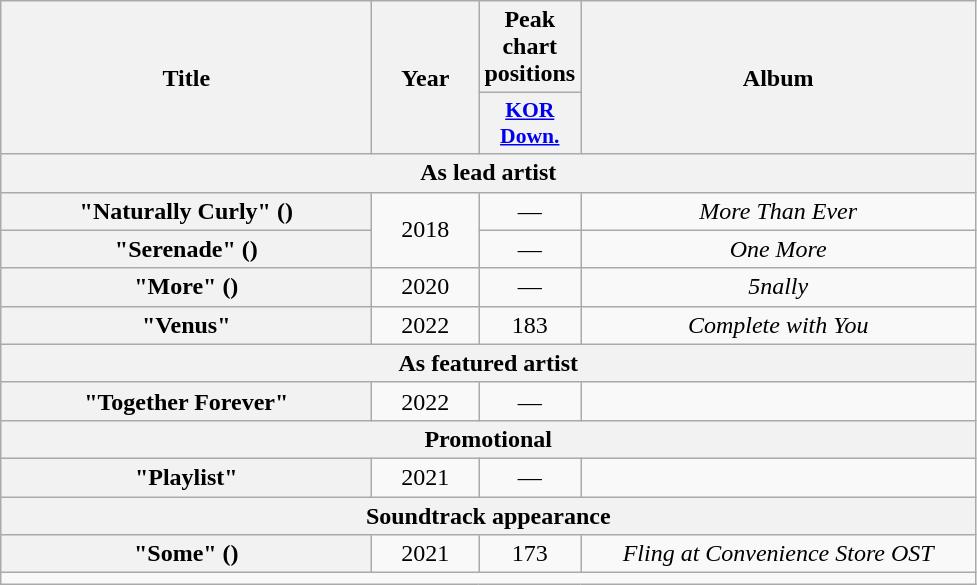<table class="wikitable plainrowheaders" style="text-align:center;">
<tr>
<th scope="col" rowspan="2" style="width:15em;">Title</th>
<th scope="col" rowspan="2" style="width:4em;">Year</th>
<th scope="col" colspan="1">Peak chart<br>positions</th>
<th scope="col" rowspan="2" style="width:16em;">Album</th>
</tr>
<tr>
<th scope="col" style="width:4em;font-size:90%;"><a href='#'>KOR<br>Down.</a><br></th>
</tr>
<tr>
<th colspan="4">As lead artist</th>
</tr>
<tr>
<th scope="row">"Naturally Curly" ()</th>
<td rowspan="2">2018</td>
<td>—</td>
<td><em>More Than Ever</em></td>
</tr>
<tr>
<th scope="row">"Serenade" ()</th>
<td>—</td>
<td><em>One More</em></td>
</tr>
<tr>
<th scope="row">"More" ()</th>
<td>2020</td>
<td>—</td>
<td><em>5nally</em></td>
</tr>
<tr>
<th scope="row">"Venus"</th>
<td>2022</td>
<td>183</td>
<td><em>Complete with You</em></td>
</tr>
<tr>
<th colspan="4">As featured artist</th>
</tr>
<tr>
<th scope="row">"Together Forever"<br></th>
<td>2022</td>
<td>—</td>
<td></td>
</tr>
<tr>
<th colspan="4">Promotional</th>
</tr>
<tr>
<th scope="row">"Playlist" <br></th>
<td>2021</td>
<td>—</td>
<td></td>
</tr>
<tr>
<th colspan="4">Soundtrack appearance</th>
</tr>
<tr>
<th scope="row">"Some" ()</th>
<td>2021</td>
<td>173</td>
<td><em>Fling at Convenience Store OST</em></td>
</tr>
<tr>
<td colspan="4"></td>
</tr>
</table>
